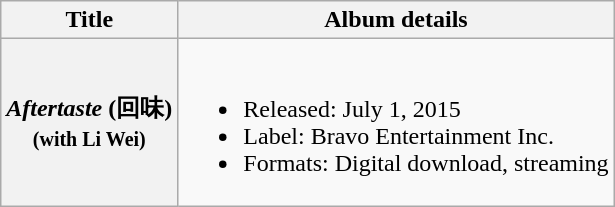<table class="wikitable plainrowheaders">
<tr>
<th>Title</th>
<th>Album details</th>
</tr>
<tr>
<th scope="row"><em>Aftertaste</em> (回味)<br><small>(with Li Wei)</small></th>
<td><br><ul><li>Released: July 1, 2015</li><li>Label: Bravo Entertainment Inc.</li><li>Formats: Digital download, streaming</li></ul></td>
</tr>
</table>
